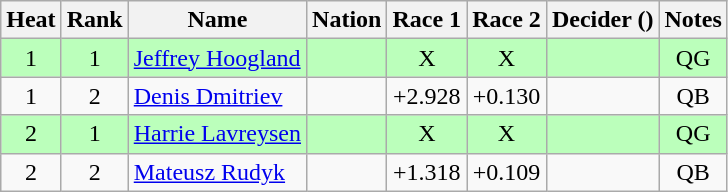<table class="wikitable sortable" style="text-align:center">
<tr>
<th>Heat</th>
<th>Rank</th>
<th>Name</th>
<th>Nation</th>
<th>Race 1</th>
<th>Race 2</th>
<th>Decider ()</th>
<th>Notes</th>
</tr>
<tr bgcolor=bbffbb>
<td>1</td>
<td>1</td>
<td align=left><a href='#'>Jeffrey Hoogland</a></td>
<td align=left></td>
<td>X</td>
<td>X</td>
<td></td>
<td>QG</td>
</tr>
<tr>
<td>1</td>
<td>2</td>
<td align=left><a href='#'>Denis Dmitriev</a></td>
<td align=left></td>
<td>+2.928</td>
<td>+0.130</td>
<td></td>
<td>QB</td>
</tr>
<tr bgcolor=bbffbb>
<td>2</td>
<td>1</td>
<td align=left><a href='#'>Harrie Lavreysen</a></td>
<td align=left></td>
<td>X</td>
<td>X</td>
<td></td>
<td>QG</td>
</tr>
<tr>
<td>2</td>
<td>2</td>
<td align=left><a href='#'>Mateusz Rudyk</a></td>
<td align=left></td>
<td>+1.318</td>
<td>+0.109</td>
<td></td>
<td>QB</td>
</tr>
</table>
